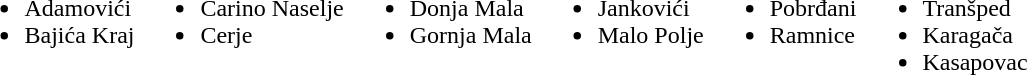<table>
<tr valign=top>
<td><br><ul><li>Adamovići</li><li>Bajića Kraj</li></ul></td>
<td><br><ul><li>Carino Naselje</li><li>Cerje</li></ul></td>
<td><br><ul><li>Donja Mala</li><li>Gornja Mala</li></ul></td>
<td><br><ul><li>Jankovići</li><li>Malo Polje</li></ul></td>
<td><br><ul><li>Pobrđani</li><li>Ramnice</li></ul></td>
<td><br><ul><li>Tranšped</li><li>Karagača</li><li>Kasapovac</li></ul></td>
</tr>
</table>
